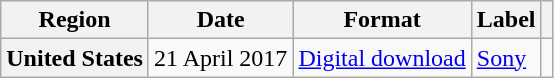<table class="wikitable plainrowheaders">
<tr>
<th>Region</th>
<th>Date</th>
<th>Format</th>
<th>Label</th>
<th></th>
</tr>
<tr>
<th scope="row">United States</th>
<td>21 April 2017</td>
<td><a href='#'>Digital download</a></td>
<td><a href='#'>Sony</a></td>
<td></td>
</tr>
</table>
